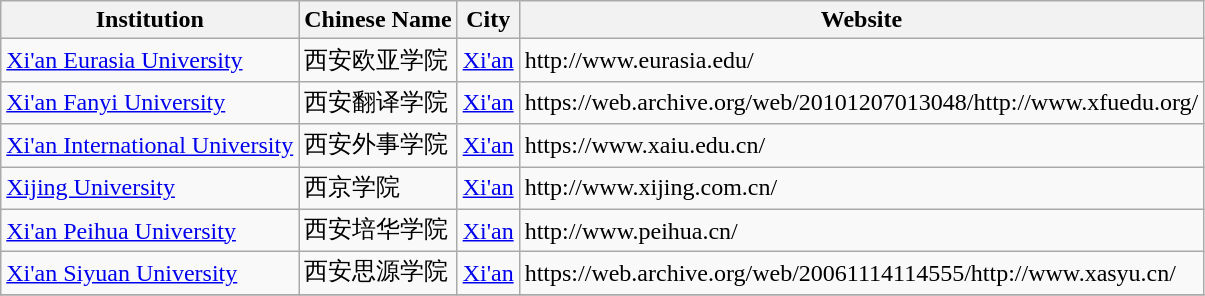<table class="wikitable sortable">
<tr>
<th>Institution</th>
<th>Chinese Name</th>
<th>City</th>
<th>Website</th>
</tr>
<tr>
<td><a href='#'>Xi'an Eurasia University</a></td>
<td>西安欧亚学院</td>
<td><a href='#'>Xi'an</a></td>
<td>http://www.eurasia.edu/</td>
</tr>
<tr>
<td><a href='#'>Xi'an Fanyi University</a></td>
<td>西安翻译学院</td>
<td><a href='#'>Xi'an</a></td>
<td>https://web.archive.org/web/20101207013048/http://www.xfuedu.org/</td>
</tr>
<tr>
<td><a href='#'>Xi'an International University</a></td>
<td>西安外事学院</td>
<td><a href='#'>Xi'an</a></td>
<td>https://www.xaiu.edu.cn/</td>
</tr>
<tr>
<td><a href='#'>Xijing University</a></td>
<td>西京学院</td>
<td><a href='#'>Xi'an</a></td>
<td>http://www.xijing.com.cn/</td>
</tr>
<tr>
<td><a href='#'>Xi'an Peihua University</a></td>
<td>西安培华学院</td>
<td><a href='#'>Xi'an</a></td>
<td>http://www.peihua.cn/</td>
</tr>
<tr>
<td><a href='#'>Xi'an Siyuan University</a></td>
<td>西安思源学院</td>
<td><a href='#'>Xi'an</a></td>
<td>https://web.archive.org/web/20061114114555/http://www.xasyu.cn/</td>
</tr>
<tr>
</tr>
</table>
